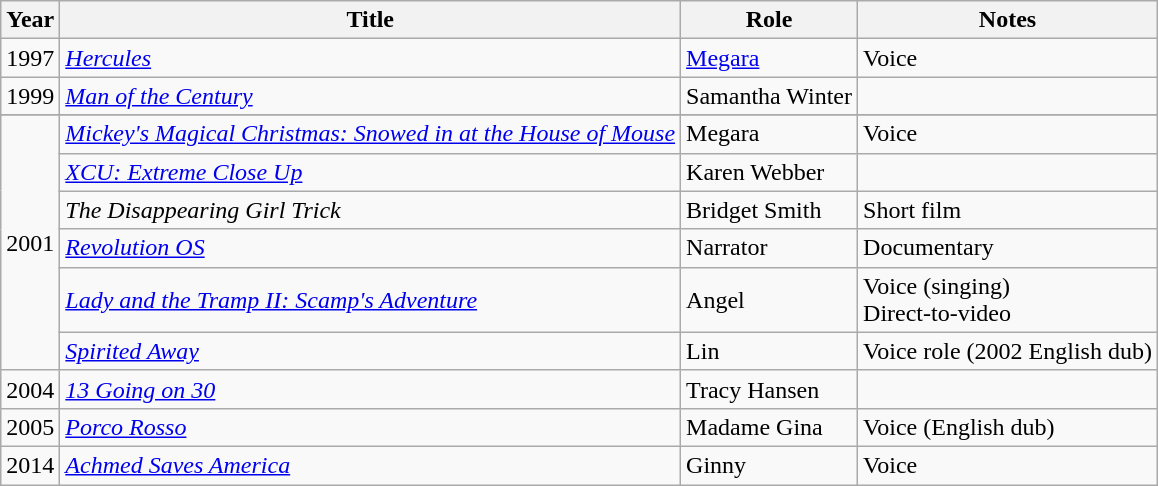<table class="wikitable">
<tr>
<th>Year</th>
<th>Title</th>
<th>Role</th>
<th>Notes</th>
</tr>
<tr>
<td>1997</td>
<td><em><a href='#'>Hercules</a></em></td>
<td><a href='#'>Megara</a></td>
<td>Voice</td>
</tr>
<tr>
<td>1999</td>
<td><em><a href='#'>Man of the Century</a></em></td>
<td>Samantha Winter</td>
<td></td>
</tr>
<tr>
</tr>
<tr>
<td rowspan="6">2001</td>
<td><em><a href='#'>Mickey's Magical Christmas: Snowed in at the House of Mouse</a></em></td>
<td>Megara</td>
<td>Voice</td>
</tr>
<tr>
<td><em><a href='#'>XCU: Extreme Close Up</a></em></td>
<td>Karen Webber</td>
<td></td>
</tr>
<tr>
<td><em>The Disappearing Girl Trick</em></td>
<td>Bridget Smith</td>
<td>Short film</td>
</tr>
<tr>
<td><em><a href='#'>Revolution OS</a></em></td>
<td>Narrator</td>
<td>Documentary</td>
</tr>
<tr>
<td><em><a href='#'>Lady and the Tramp II: Scamp's Adventure</a></em></td>
<td>Angel</td>
<td>Voice (singing)<br>Direct-to-video</td>
</tr>
<tr>
<td><em><a href='#'>Spirited Away</a></em></td>
<td>Lin</td>
<td>Voice role (2002 English dub)</td>
</tr>
<tr>
<td>2004</td>
<td><em><a href='#'>13 Going on 30</a></em></td>
<td>Tracy Hansen</td>
<td></td>
</tr>
<tr>
<td>2005</td>
<td><em><a href='#'>Porco Rosso</a></em></td>
<td>Madame Gina</td>
<td>Voice (English dub)</td>
</tr>
<tr>
<td>2014</td>
<td><em><a href='#'>Achmed Saves America</a></em></td>
<td>Ginny</td>
<td>Voice</td>
</tr>
</table>
